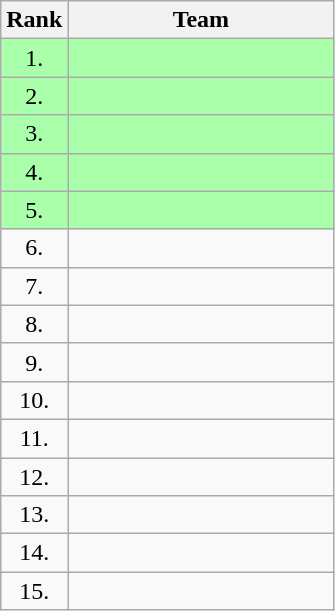<table class="wikitable">
<tr>
<th>Rank</th>
<th width=170>Team</th>
</tr>
<tr bgcolor=#AAFFAA>
<td align="center">1.</td>
<td></td>
</tr>
<tr bgcolor=#AAFFAA>
<td align="center">2.</td>
<td></td>
</tr>
<tr bgcolor=#AAFFAA>
<td align="center">3.</td>
<td></td>
</tr>
<tr bgcolor=#AAFFAA>
<td align="center">4.</td>
<td></td>
</tr>
<tr bgcolor=#AAFFAA>
<td align="center">5.</td>
<td></td>
</tr>
<tr>
<td align="center">6.</td>
<td></td>
</tr>
<tr>
<td align="center">7.</td>
<td></td>
</tr>
<tr>
<td align="center">8.</td>
<td></td>
</tr>
<tr>
<td align="center">9.</td>
<td></td>
</tr>
<tr>
<td align="center">10.</td>
<td></td>
</tr>
<tr>
<td align="center">11.</td>
<td></td>
</tr>
<tr>
<td align="center">12.</td>
<td></td>
</tr>
<tr>
<td align="center">13.</td>
<td></td>
</tr>
<tr>
<td align="center">14.</td>
<td></td>
</tr>
<tr>
<td align="center">15.</td>
<td></td>
</tr>
</table>
